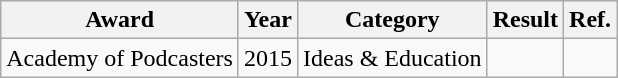<table class="wikitable sortable">
<tr>
<th>Award</th>
<th>Year</th>
<th>Category</th>
<th>Result</th>
<th>Ref.</th>
</tr>
<tr>
<td>Academy of Podcasters</td>
<td>2015</td>
<td>Ideas & Education</td>
<td></td>
<td></td>
</tr>
</table>
